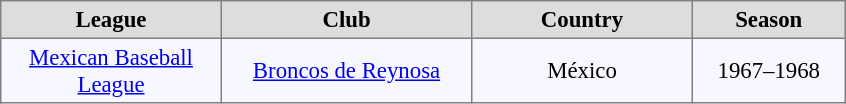<table align="center" bgcolor="#f7f8ff" cellpadding="3" cellspacing="0" border="1" style="font-size: 95%; border: gray solid 1px; border-collapse: collapse;">
<tr align=center bgcolor=#DDDDDD style="color:black;">
<th width="140">League</th>
<th width="160">Club</th>
<th width="140">Country</th>
<th width="95">Season</th>
</tr>
<tr align=center>
<td><a href='#'>Mexican Baseball League</a></td>
<td><a href='#'>Broncos de Reynosa</a></td>
<td> México</td>
<td>1967–1968</td>
</tr>
</table>
